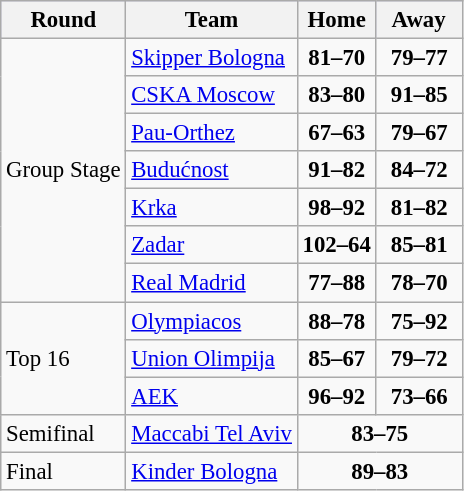<table class="wikitable" style="text-align: left; font-size:95%">
<tr bgcolor="#ccccff">
<th>Round</th>
<th>Team</th>
<th>Home</th>
<th>  Away  </th>
</tr>
<tr>
<td rowspan=7>Group Stage</td>
<td> <a href='#'>Skipper Bologna</a></td>
<td align="center"><strong>81–70</strong></td>
<td align="center"><strong>79–77</strong></td>
</tr>
<tr>
<td> <a href='#'>CSKA Moscow</a></td>
<td align="center"><strong>83–80</strong></td>
<td align="center"><strong>91–85</strong></td>
</tr>
<tr>
<td> <a href='#'>Pau-Orthez</a></td>
<td align="center"><strong>67–63</strong></td>
<td align="center"><strong>79–67</strong></td>
</tr>
<tr>
<td> <a href='#'>Budućnost</a></td>
<td align="center"><strong>91–82</strong></td>
<td align="center"><strong>84–72</strong></td>
</tr>
<tr>
<td> <a href='#'>Krka</a></td>
<td align="center"><strong>98–92</strong></td>
<td align="center"><strong>81–82</strong></td>
</tr>
<tr>
<td> <a href='#'>Zadar</a></td>
<td align="center"><strong>102–64</strong></td>
<td align="center"><strong>85–81</strong></td>
</tr>
<tr>
<td> <a href='#'>Real Madrid</a></td>
<td align="center"><strong>77–88</strong></td>
<td align="center"><strong>78–70</strong></td>
</tr>
<tr>
<td rowspan=3>Top 16</td>
<td> <a href='#'>Olympiacos</a></td>
<td align="center"><strong>88–78</strong></td>
<td align="center"><strong>75–92</strong></td>
</tr>
<tr>
<td> <a href='#'>Union Olimpija</a></td>
<td align="center"><strong>85–67</strong></td>
<td align="center"><strong>79–72</strong></td>
</tr>
<tr>
<td> <a href='#'>AEK</a></td>
<td align="center"><strong>96–92</strong></td>
<td align="center"><strong>73–66</strong></td>
</tr>
<tr>
<td>Semifinal</td>
<td> <a href='#'>Maccabi Tel Aviv</a></td>
<td colspan=2 align="center"><strong>83–75</strong></td>
</tr>
<tr>
<td>Final</td>
<td> <a href='#'>Kinder Bologna</a></td>
<td colspan=2 align="center"><strong>89–83</strong></td>
</tr>
</table>
